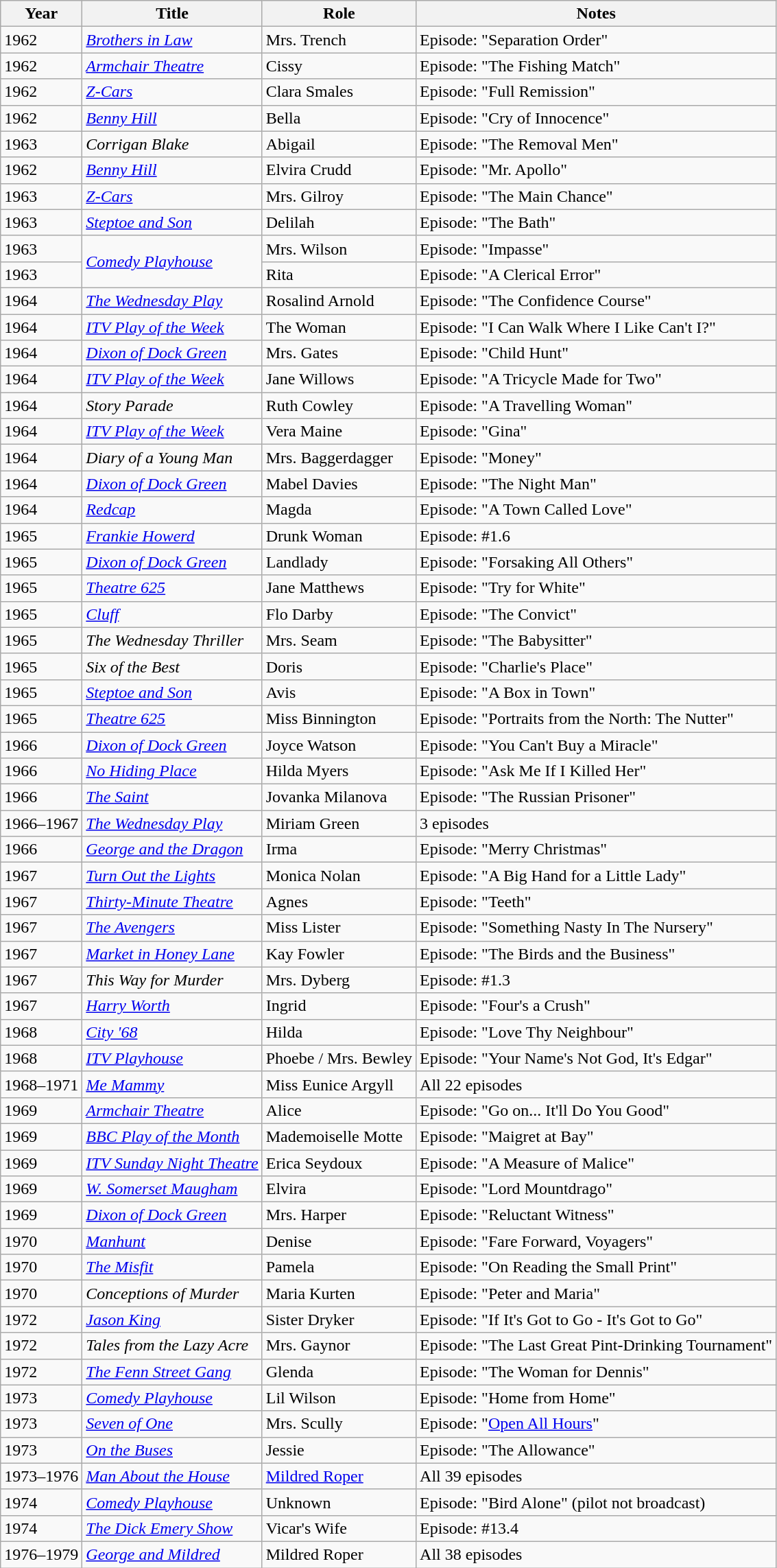<table class= "wikitable">
<tr>
<th>Year</th>
<th>Title</th>
<th>Role</th>
<th>Notes</th>
</tr>
<tr>
<td>1962</td>
<td><em><a href='#'>Brothers in Law</a></em></td>
<td>Mrs. Trench</td>
<td>Episode: "Separation Order"</td>
</tr>
<tr>
<td>1962</td>
<td><em><a href='#'>Armchair Theatre</a></em></td>
<td>Cissy</td>
<td>Episode: "The Fishing Match"</td>
</tr>
<tr>
<td>1962</td>
<td><em><a href='#'>Z-Cars</a></em></td>
<td>Clara Smales</td>
<td>Episode: "Full Remission"</td>
</tr>
<tr>
<td>1962</td>
<td><em><a href='#'>Benny Hill</a></em></td>
<td>Bella</td>
<td>Episode: "Cry of Innocence"</td>
</tr>
<tr>
<td>1963</td>
<td><em>Corrigan Blake</em></td>
<td>Abigail</td>
<td>Episode: "The Removal Men"</td>
</tr>
<tr>
<td>1962</td>
<td><em><a href='#'>Benny Hill</a></em></td>
<td>Elvira Crudd</td>
<td>Episode: "Mr. Apollo"</td>
</tr>
<tr>
<td>1963</td>
<td><em><a href='#'>Z-Cars</a></em></td>
<td>Mrs. Gilroy</td>
<td>Episode: "The Main Chance"</td>
</tr>
<tr>
<td>1963</td>
<td><em><a href='#'>Steptoe and Son</a></em></td>
<td>Delilah</td>
<td>Episode: "The Bath"</td>
</tr>
<tr>
<td>1963</td>
<td rowspan=2><em><a href='#'>Comedy Playhouse</a></em></td>
<td>Mrs. Wilson</td>
<td>Episode: "Impasse"</td>
</tr>
<tr>
<td>1963</td>
<td>Rita</td>
<td>Episode: "A Clerical Error"</td>
</tr>
<tr>
<td>1964</td>
<td><em><a href='#'>The Wednesday Play</a></em></td>
<td>Rosalind Arnold</td>
<td>Episode: "The Confidence Course"</td>
</tr>
<tr>
<td>1964</td>
<td><em><a href='#'>ITV Play of the Week</a></em></td>
<td>The Woman</td>
<td>Episode: "I Can Walk Where I Like Can't I?"</td>
</tr>
<tr>
<td>1964</td>
<td><em><a href='#'>Dixon of Dock Green</a></em></td>
<td>Mrs. Gates</td>
<td>Episode: "Child Hunt"</td>
</tr>
<tr>
<td>1964</td>
<td><em><a href='#'>ITV Play of the Week</a></em></td>
<td>Jane Willows</td>
<td>Episode: "A Tricycle Made for Two"</td>
</tr>
<tr>
<td>1964</td>
<td><em>Story Parade</em></td>
<td>Ruth Cowley</td>
<td>Episode: "A Travelling Woman"</td>
</tr>
<tr>
<td>1964</td>
<td><em><a href='#'>ITV Play of the Week</a></em></td>
<td>Vera Maine</td>
<td>Episode: "Gina"</td>
</tr>
<tr>
<td>1964</td>
<td><em>Diary of a Young Man</em></td>
<td>Mrs. Baggerdagger</td>
<td>Episode: "Money"</td>
</tr>
<tr>
<td>1964</td>
<td><em><a href='#'>Dixon of Dock Green</a></em></td>
<td>Mabel Davies</td>
<td>Episode: "The Night Man"</td>
</tr>
<tr>
<td>1964</td>
<td><em><a href='#'>Redcap</a></em></td>
<td>Magda</td>
<td>Episode: "A Town Called Love"</td>
</tr>
<tr>
<td>1965</td>
<td><em><a href='#'>Frankie Howerd</a></em></td>
<td>Drunk Woman</td>
<td>Episode: #1.6</td>
</tr>
<tr>
<td>1965</td>
<td><em><a href='#'>Dixon of Dock Green</a></em></td>
<td>Landlady</td>
<td>Episode: "Forsaking All Others"</td>
</tr>
<tr>
<td>1965</td>
<td><em><a href='#'>Theatre 625</a></em></td>
<td>Jane Matthews</td>
<td>Episode: "Try for White"</td>
</tr>
<tr>
<td>1965</td>
<td><em><a href='#'>Cluff</a></em></td>
<td>Flo Darby</td>
<td>Episode: "The Convict"</td>
</tr>
<tr>
<td>1965</td>
<td><em>The Wednesday Thriller</em></td>
<td>Mrs. Seam</td>
<td>Episode: "The Babysitter"</td>
</tr>
<tr>
<td>1965</td>
<td><em>Six of the Best</em></td>
<td>Doris</td>
<td>Episode: "Charlie's Place"</td>
</tr>
<tr>
<td>1965</td>
<td><em><a href='#'>Steptoe and Son</a></em></td>
<td>Avis</td>
<td>Episode: "A Box in Town"</td>
</tr>
<tr>
<td>1965</td>
<td><em><a href='#'>Theatre 625</a></em></td>
<td>Miss Binnington</td>
<td>Episode: "Portraits from the North: The Nutter"</td>
</tr>
<tr>
<td>1966</td>
<td><em><a href='#'>Dixon of Dock Green</a></em></td>
<td>Joyce Watson</td>
<td>Episode: "You Can't Buy a Miracle"</td>
</tr>
<tr>
<td>1966</td>
<td><em><a href='#'>No Hiding Place</a></em></td>
<td>Hilda Myers</td>
<td>Episode: "Ask Me If I Killed Her"</td>
</tr>
<tr>
<td>1966</td>
<td><em> <a href='#'>The Saint</a></em></td>
<td>Jovanka Milanova</td>
<td>Episode: "The Russian Prisoner"</td>
</tr>
<tr>
<td>1966–1967</td>
<td><em><a href='#'>The Wednesday Play</a></em></td>
<td>Miriam Green</td>
<td>3 episodes</td>
</tr>
<tr>
<td>1966</td>
<td><em><a href='#'>George and the Dragon</a></em></td>
<td>Irma</td>
<td>Episode: "Merry Christmas"</td>
</tr>
<tr>
<td>1967</td>
<td><em><a href='#'>Turn Out the Lights</a></em></td>
<td>Monica Nolan</td>
<td>Episode: "A Big Hand for a Little Lady"</td>
</tr>
<tr>
<td>1967</td>
<td><em><a href='#'>Thirty-Minute Theatre</a></em></td>
<td>Agnes</td>
<td>Episode: "Teeth"</td>
</tr>
<tr>
<td>1967</td>
<td><em><a href='#'>The Avengers</a></em></td>
<td>Miss Lister</td>
<td>Episode: "Something Nasty In The Nursery"</td>
</tr>
<tr>
<td>1967</td>
<td><em><a href='#'>Market in Honey Lane</a></em></td>
<td>Kay Fowler</td>
<td>Episode: "The Birds and the Business"</td>
</tr>
<tr>
<td>1967</td>
<td><em>This Way for Murder</em></td>
<td>Mrs. Dyberg</td>
<td>Episode: #1.3</td>
</tr>
<tr>
<td>1967</td>
<td><em><a href='#'>Harry Worth</a></em></td>
<td>Ingrid</td>
<td>Episode: "Four's a Crush"</td>
</tr>
<tr>
<td>1968</td>
<td><em><a href='#'>City '68</a></em></td>
<td>Hilda</td>
<td>Episode: "Love Thy Neighbour"</td>
</tr>
<tr>
<td>1968</td>
<td><em><a href='#'>ITV Playhouse</a></em></td>
<td>Phoebe / Mrs. Bewley</td>
<td>Episode: "Your Name's Not God, It's Edgar"</td>
</tr>
<tr>
<td>1968–1971</td>
<td><em><a href='#'>Me Mammy</a></em></td>
<td>Miss Eunice Argyll</td>
<td>All 22 episodes</td>
</tr>
<tr>
<td>1969</td>
<td><em><a href='#'>Armchair Theatre</a></em></td>
<td>Alice</td>
<td>Episode: "Go on... It'll Do You Good"</td>
</tr>
<tr>
<td>1969</td>
<td><em><a href='#'>BBC Play of the Month</a></em></td>
<td>Mademoiselle Motte</td>
<td>Episode: "Maigret at Bay"</td>
</tr>
<tr>
<td>1969</td>
<td><em><a href='#'>ITV Sunday Night Theatre</a></em></td>
<td>Erica Seydoux</td>
<td>Episode: "A Measure of Malice"</td>
</tr>
<tr>
<td>1969</td>
<td><em><a href='#'>W. Somerset Maugham</a></em></td>
<td>Elvira</td>
<td>Episode: "Lord Mountdrago"</td>
</tr>
<tr>
<td>1969</td>
<td><em><a href='#'>Dixon of Dock Green</a></em></td>
<td>Mrs. Harper</td>
<td>Episode: "Reluctant Witness"</td>
</tr>
<tr>
<td>1970</td>
<td><em><a href='#'>Manhunt</a></em></td>
<td>Denise</td>
<td>Episode: "Fare Forward, Voyagers"</td>
</tr>
<tr>
<td>1970</td>
<td><em><a href='#'>The Misfit</a></em></td>
<td>Pamela</td>
<td>Episode: "On Reading the Small Print"</td>
</tr>
<tr>
<td>1970</td>
<td><em>Conceptions of Murder</em></td>
<td>Maria Kurten</td>
<td>Episode: "Peter and Maria"</td>
</tr>
<tr>
<td>1972</td>
<td><em><a href='#'>Jason King</a></em></td>
<td>Sister Dryker</td>
<td>Episode: "If It's Got to Go - It's Got to Go"</td>
</tr>
<tr>
<td>1972</td>
<td><em>Tales from the Lazy Acre</em></td>
<td>Mrs. Gaynor</td>
<td>Episode: "The Last Great Pint-Drinking Tournament"</td>
</tr>
<tr>
<td>1972</td>
<td><em><a href='#'>The Fenn Street Gang</a></em></td>
<td>Glenda</td>
<td>Episode: "The Woman for Dennis"</td>
</tr>
<tr>
<td>1973</td>
<td><em><a href='#'>Comedy Playhouse</a></em></td>
<td>Lil Wilson</td>
<td>Episode: "Home from Home"</td>
</tr>
<tr>
<td>1973</td>
<td><em><a href='#'>Seven of One</a></em></td>
<td>Mrs. Scully</td>
<td>Episode: "<a href='#'>Open All Hours</a>"</td>
</tr>
<tr>
<td>1973</td>
<td><em><a href='#'>On the Buses</a></em></td>
<td>Jessie</td>
<td>Episode: "The Allowance"</td>
</tr>
<tr>
<td>1973–1976</td>
<td><em><a href='#'>Man About the House</a></em></td>
<td><a href='#'>Mildred Roper</a></td>
<td>All 39 episodes</td>
</tr>
<tr>
<td>1974</td>
<td><em><a href='#'>Comedy Playhouse</a></em></td>
<td>Unknown</td>
<td>Episode: "Bird Alone" (pilot not broadcast)</td>
</tr>
<tr>
<td>1974</td>
<td><em><a href='#'>The Dick Emery Show</a></em></td>
<td>Vicar's Wife</td>
<td>Episode: #13.4</td>
</tr>
<tr>
<td>1976–1979</td>
<td><em><a href='#'>George and Mildred</a></em></td>
<td>Mildred Roper</td>
<td>All 38 episodes</td>
</tr>
</table>
